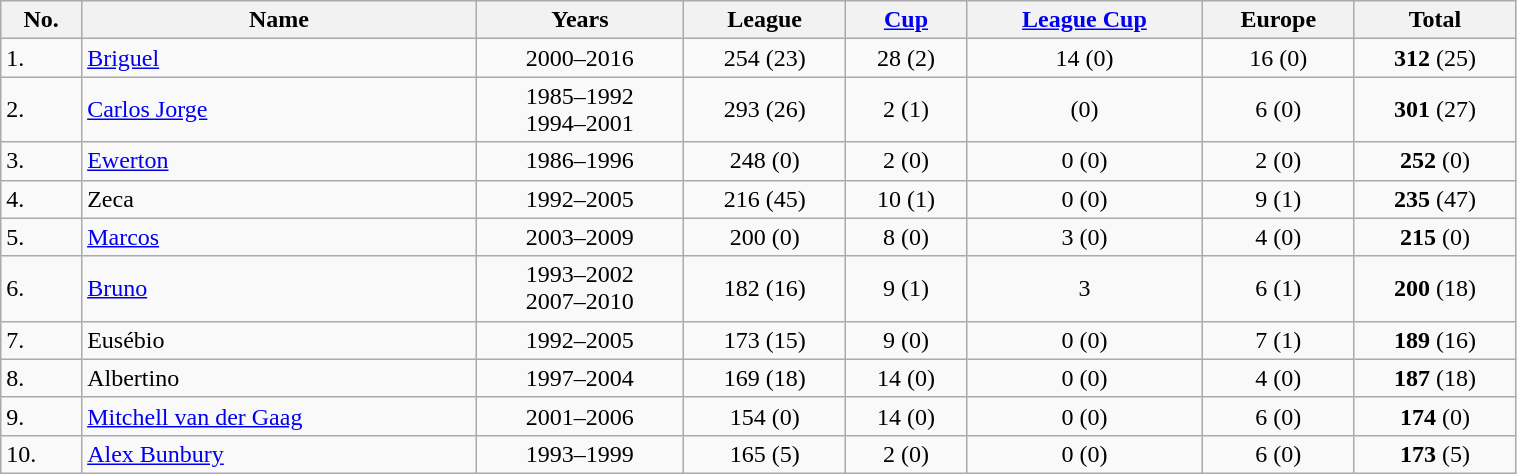<table class="wikitable sortable" style="width:80%; align:center; text-align:center">
<tr>
<th>No.</th>
<th>Name</th>
<th>Years</th>
<th>League</th>
<th><a href='#'>Cup</a></th>
<th><a href='#'>League Cup</a></th>
<th>Europe</th>
<th>Total</th>
</tr>
<tr>
<td align="left">1.</td>
<td align="left"> <a href='#'>Briguel</a></td>
<td>2000–2016</td>
<td>254 (23)</td>
<td>28 (2)</td>
<td>14 (0)</td>
<td>16 (0)</td>
<td><strong>312</strong> (25)</td>
</tr>
<tr>
<td align="left">2.</td>
<td align="left"> <a href='#'>Carlos Jorge</a></td>
<td>1985–1992<br>1994–2001</td>
<td>293 (26)</td>
<td>2 (1)</td>
<td>(0)</td>
<td>6 (0)</td>
<td><strong>301</strong> (27)</td>
</tr>
<tr>
<td align="left">3.</td>
<td align="left"> <a href='#'>Ewerton</a></td>
<td>1986–1996</td>
<td>248 (0)</td>
<td>2 (0)</td>
<td>0 (0)</td>
<td>2 (0)</td>
<td><strong>252</strong> (0)</td>
</tr>
<tr>
<td align="left">4.</td>
<td align="left"> Zeca</td>
<td>1992–2005</td>
<td>216 (45)</td>
<td>10 (1)</td>
<td>0 (0)</td>
<td>9 (1)</td>
<td><strong>235</strong> (47)</td>
</tr>
<tr>
<td align="left">5.</td>
<td align="left"> <a href='#'>Marcos</a></td>
<td>2003–2009</td>
<td>200 (0)</td>
<td>8 (0)</td>
<td>3 (0)</td>
<td>4 (0)</td>
<td><strong>215</strong> (0)</td>
</tr>
<tr>
<td align="left">6.</td>
<td align="left"> <a href='#'>Bruno</a></td>
<td>1993–2002<br>2007–2010</td>
<td>182 (16)</td>
<td>9 (1)</td>
<td>3</td>
<td>6 (1)</td>
<td><strong>200</strong> (18)</td>
</tr>
<tr>
<td align="left">7.</td>
<td align="left"> Eusébio</td>
<td>1992–2005</td>
<td>173 (15)</td>
<td>9 (0)</td>
<td>0 (0)</td>
<td>7 (1)</td>
<td><strong>189</strong> (16)</td>
</tr>
<tr>
<td align="left">8.</td>
<td align="left"> Albertino</td>
<td>1997–2004</td>
<td>169 (18)</td>
<td>14 (0)</td>
<td>0 (0)</td>
<td>4 (0)</td>
<td><strong>187</strong> (18)</td>
</tr>
<tr>
<td align="left">9.</td>
<td align="left"> <a href='#'>Mitchell van der Gaag</a></td>
<td>2001–2006</td>
<td>154 (0)</td>
<td>14 (0)</td>
<td>0 (0)</td>
<td>6 (0)</td>
<td><strong>174</strong> (0)</td>
</tr>
<tr>
<td align="left">10.</td>
<td align="left"> <a href='#'>Alex Bunbury</a></td>
<td>1993–1999</td>
<td>165 (5)</td>
<td>2 (0)</td>
<td>0 (0)</td>
<td>6 (0)</td>
<td><strong>173</strong> (5)</td>
</tr>
</table>
